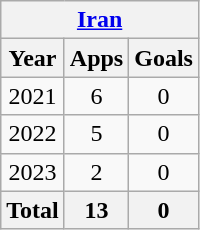<table class="wikitable" style="text-align:center">
<tr>
<th colspan="4"><a href='#'>Iran</a></th>
</tr>
<tr>
<th>Year</th>
<th>Apps</th>
<th>Goals</th>
</tr>
<tr>
<td>2021</td>
<td>6</td>
<td>0</td>
</tr>
<tr>
<td>2022</td>
<td>5</td>
<td>0</td>
</tr>
<tr>
<td>2023</td>
<td>2</td>
<td>0</td>
</tr>
<tr>
<th>Total</th>
<th>13</th>
<th>0</th>
</tr>
</table>
